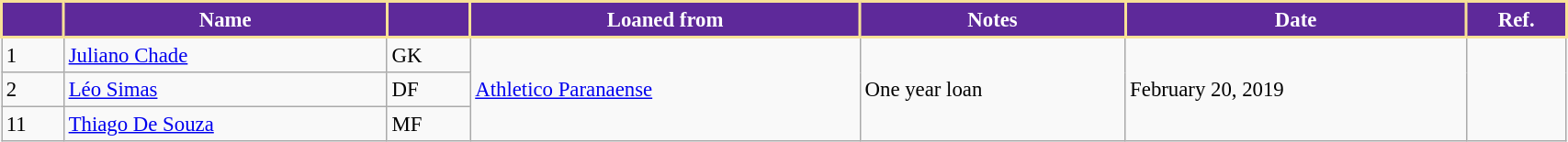<table class="wikitable sortable" style="width:90%; text-align:center; font-size:95%; text-align:left;">
<tr>
<th style="background:#5E299A; color:white; border:2px solid #F8E196;"></th>
<th style="background:#5E299A; color:white; border:2px solid #F8E196;">Name</th>
<th style="background:#5E299A; color:white; border:2px solid #F8E196;"></th>
<th style="background:#5E299A; color:white; border:2px solid #F8E196;">Loaned from</th>
<th style="background:#5E299A; color:white; border:2px solid #F8E196;">Notes</th>
<th style="background:#5E299A; color:white; border:2px solid #F8E196;">Date</th>
<th style="background:#5E299A; color:white; border:2px solid #F8E196;">Ref.</th>
</tr>
<tr>
<td>1</td>
<td> <a href='#'>Juliano Chade</a></td>
<td>GK</td>
<td rowspan="3"> <a href='#'>Athletico Paranaense</a></td>
<td rowspan="3">One year loan</td>
<td rowspan="3">February 20, 2019</td>
<td rowspan="3"></td>
</tr>
<tr>
<td>2</td>
<td> <a href='#'>Léo Simas</a></td>
<td>DF</td>
</tr>
<tr>
<td>11</td>
<td> <a href='#'>Thiago De Souza</a></td>
<td>MF</td>
</tr>
</table>
